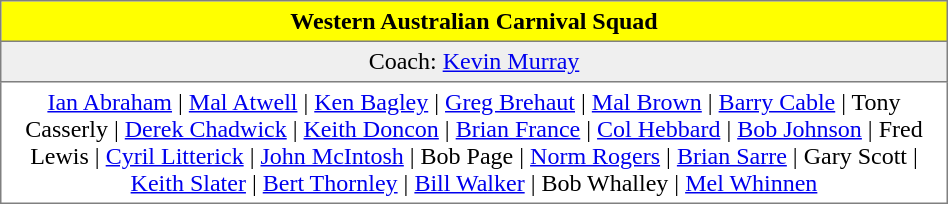<table border="1" cellpadding="4" cellspacing="0" style="text-align:center; font-size:100%; border-collapse:collapse;" width=50%>
<tr style="background:yellow;">
<th colspan=2><span>Western Australian Carnival Squad</span></th>
</tr>
<tr bgcolor="#efefef">
<td>Coach: <a href='#'>Kevin Murray</a></td>
</tr>
<tr>
<td Captain: ><a href='#'>Ian Abraham</a> | <a href='#'>Mal Atwell</a> | <a href='#'>Ken Bagley</a> | <a href='#'>Greg Brehaut</a> | <a href='#'>Mal Brown</a> | <a href='#'>Barry Cable</a> | Tony Casserly | <a href='#'>Derek Chadwick</a> | <a href='#'>Keith Doncon</a> | <a href='#'>Brian France</a> | <a href='#'>Col Hebbard</a> | <a href='#'>Bob Johnson</a> | Fred Lewis | <a href='#'>Cyril Litterick</a> | <a href='#'>John McIntosh</a> | Bob Page | <a href='#'>Norm Rogers</a> | <a href='#'>Brian Sarre</a> | Gary Scott | <a href='#'>Keith Slater</a> | <a href='#'>Bert Thornley</a> | <a href='#'>Bill Walker</a> | Bob Whalley | <a href='#'>Mel Whinnen</a></td>
</tr>
</table>
